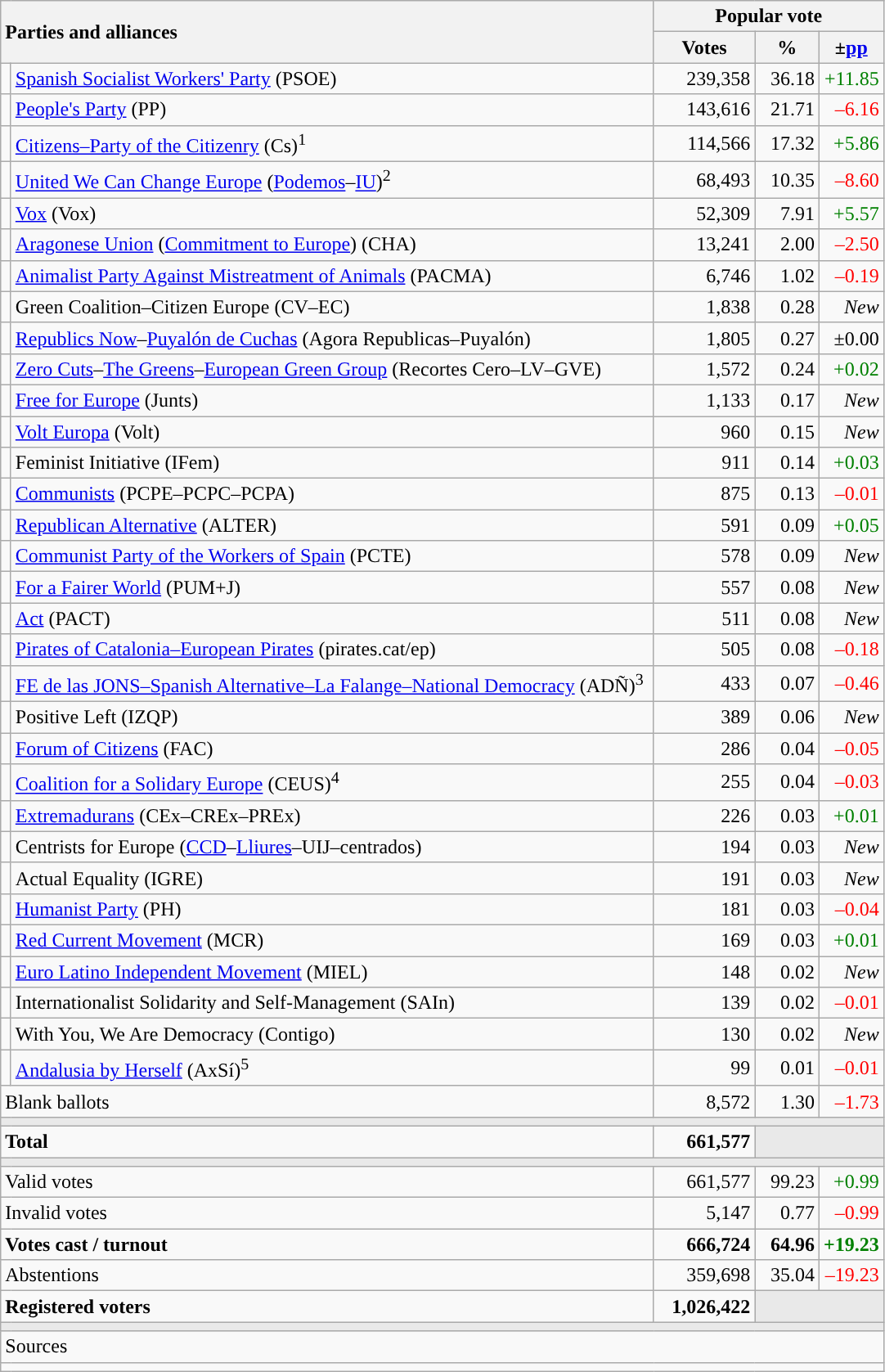<table class="wikitable" style="text-align:right;">
<tr>
<th style="text-align:left;" rowspan="2" colspan="2" width="525">Parties and alliances</th>
<th colspan="3">Popular vote</th>
</tr>
<tr>
<th width="75">Votes</th>
<th width="45">%</th>
<th width="45">±<a href='#'>pp</a></th>
</tr>
<tr>
<td width="1" style="color:inherit;background:"></td>
<td align="left"><a href='#'>Spanish Socialist Workers' Party</a> (PSOE)</td>
<td>239,358</td>
<td>36.18</td>
<td style="color:green;">+11.85</td>
</tr>
<tr>
<td style="color:inherit;background:"></td>
<td align="left"><a href='#'>People's Party</a> (PP)</td>
<td>143,616</td>
<td>21.71</td>
<td style="color:red;">–6.16</td>
</tr>
<tr>
<td style="color:inherit;background:"></td>
<td align="left"><a href='#'>Citizens–Party of the Citizenry</a> (Cs)<sup>1</sup></td>
<td>114,566</td>
<td>17.32</td>
<td style="color:green;">+5.86</td>
</tr>
<tr>
<td style="color:inherit;background:"></td>
<td align="left"><a href='#'>United We Can Change Europe</a> (<a href='#'>Podemos</a>–<a href='#'>IU</a>)<sup>2</sup></td>
<td>68,493</td>
<td>10.35</td>
<td style="color:red;">–8.60</td>
</tr>
<tr>
<td style="color:inherit;background:"></td>
<td align="left"><a href='#'>Vox</a> (Vox)</td>
<td>52,309</td>
<td>7.91</td>
<td style="color:green;">+5.57</td>
</tr>
<tr>
<td style="color:inherit;background:"></td>
<td align="left"><a href='#'>Aragonese Union</a> (<a href='#'>Commitment to Europe</a>) (CHA)</td>
<td>13,241</td>
<td>2.00</td>
<td style="color:red;">–2.50</td>
</tr>
<tr>
<td style="color:inherit;background:"></td>
<td align="left"><a href='#'>Animalist Party Against Mistreatment of Animals</a> (PACMA)</td>
<td>6,746</td>
<td>1.02</td>
<td style="color:red;">–0.19</td>
</tr>
<tr>
<td style="color:inherit;background:"></td>
<td align="left">Green Coalition–Citizen Europe (CV–EC)</td>
<td>1,838</td>
<td>0.28</td>
<td><em>New</em></td>
</tr>
<tr>
<td style="color:inherit;background:"></td>
<td align="left"><a href='#'>Republics Now</a>–<a href='#'>Puyalón de Cuchas</a> (Agora Republicas–Puyalón)</td>
<td>1,805</td>
<td>0.27</td>
<td>±0.00</td>
</tr>
<tr>
<td style="color:inherit;background:"></td>
<td align="left"><a href='#'>Zero Cuts</a>–<a href='#'>The Greens</a>–<a href='#'>European Green Group</a> (Recortes Cero–LV–GVE)</td>
<td>1,572</td>
<td>0.24</td>
<td style="color:green;">+0.02</td>
</tr>
<tr>
<td style="color:inherit;background:"></td>
<td align="left"><a href='#'>Free for Europe</a> (Junts)</td>
<td>1,133</td>
<td>0.17</td>
<td><em>New</em></td>
</tr>
<tr>
<td style="color:inherit;background:"></td>
<td align="left"><a href='#'>Volt Europa</a> (Volt)</td>
<td>960</td>
<td>0.15</td>
<td><em>New</em></td>
</tr>
<tr>
<td style="color:inherit;background:"></td>
<td align="left">Feminist Initiative (IFem)</td>
<td>911</td>
<td>0.14</td>
<td style="color:green;">+0.03</td>
</tr>
<tr>
<td style="color:inherit;background:"></td>
<td align="left"><a href='#'>Communists</a> (PCPE–PCPC–PCPA)</td>
<td>875</td>
<td>0.13</td>
<td style="color:red;">–0.01</td>
</tr>
<tr>
<td style="color:inherit;background:"></td>
<td align="left"><a href='#'>Republican Alternative</a> (ALTER)</td>
<td>591</td>
<td>0.09</td>
<td style="color:green;">+0.05</td>
</tr>
<tr>
<td style="color:inherit;background:"></td>
<td align="left"><a href='#'>Communist Party of the Workers of Spain</a> (PCTE)</td>
<td>578</td>
<td>0.09</td>
<td><em>New</em></td>
</tr>
<tr>
<td style="color:inherit;background:"></td>
<td align="left"><a href='#'>For a Fairer World</a> (PUM+J)</td>
<td>557</td>
<td>0.08</td>
<td><em>New</em></td>
</tr>
<tr>
<td style="color:inherit;background:"></td>
<td align="left"><a href='#'>Act</a> (PACT)</td>
<td>511</td>
<td>0.08</td>
<td><em>New</em></td>
</tr>
<tr>
<td style="color:inherit;background:"></td>
<td align="left"><a href='#'>Pirates of Catalonia–European Pirates</a> (pirates.cat/ep)</td>
<td>505</td>
<td>0.08</td>
<td style="color:red;">–0.18</td>
</tr>
<tr>
<td style="color:inherit;background:"></td>
<td align="left"><a href='#'>FE de las JONS–Spanish Alternative–La Falange–National Democracy</a> (ADÑ)<sup>3</sup></td>
<td>433</td>
<td>0.07</td>
<td style="color:red;">–0.46</td>
</tr>
<tr>
<td style="color:inherit;background:"></td>
<td align="left">Positive Left (IZQP)</td>
<td>389</td>
<td>0.06</td>
<td><em>New</em></td>
</tr>
<tr>
<td style="color:inherit;background:"></td>
<td align="left"><a href='#'>Forum of Citizens</a> (FAC)</td>
<td>286</td>
<td>0.04</td>
<td style="color:red;">–0.05</td>
</tr>
<tr>
<td style="color:inherit;background:"></td>
<td align="left"><a href='#'>Coalition for a Solidary Europe</a> (CEUS)<sup>4</sup></td>
<td>255</td>
<td>0.04</td>
<td style="color:red;">–0.03</td>
</tr>
<tr>
<td style="color:inherit;background:"></td>
<td align="left"><a href='#'>Extremadurans</a> (CEx–CREx–PREx)</td>
<td>226</td>
<td>0.03</td>
<td style="color:green;">+0.01</td>
</tr>
<tr>
<td style="color:inherit;background:"></td>
<td align="left">Centrists for Europe (<a href='#'>CCD</a>–<a href='#'>Lliures</a>–UIJ–centrados)</td>
<td>194</td>
<td>0.03</td>
<td><em>New</em></td>
</tr>
<tr>
<td style="color:inherit;background:"></td>
<td align="left">Actual Equality (IGRE)</td>
<td>191</td>
<td>0.03</td>
<td><em>New</em></td>
</tr>
<tr>
<td style="color:inherit;background:"></td>
<td align="left"><a href='#'>Humanist Party</a> (PH)</td>
<td>181</td>
<td>0.03</td>
<td style="color:red;">–0.04</td>
</tr>
<tr>
<td style="color:inherit;background:"></td>
<td align="left"><a href='#'>Red Current Movement</a> (MCR)</td>
<td>169</td>
<td>0.03</td>
<td style="color:green;">+0.01</td>
</tr>
<tr>
<td style="color:inherit;background:"></td>
<td align="left"><a href='#'>Euro Latino Independent Movement</a> (MIEL)</td>
<td>148</td>
<td>0.02</td>
<td><em>New</em></td>
</tr>
<tr>
<td style="color:inherit;background:"></td>
<td align="left">Internationalist Solidarity and Self-Management (SAIn)</td>
<td>139</td>
<td>0.02</td>
<td style="color:red;">–0.01</td>
</tr>
<tr>
<td style="color:inherit;background:"></td>
<td align="left">With You, We Are Democracy (Contigo)</td>
<td>130</td>
<td>0.02</td>
<td><em>New</em></td>
</tr>
<tr>
<td style="color:inherit;background:"></td>
<td align="left"><a href='#'>Andalusia by Herself</a> (AxSí)<sup>5</sup></td>
<td>99</td>
<td>0.01</td>
<td style="color:red;">–0.01</td>
</tr>
<tr>
<td align="left" colspan="2">Blank ballots</td>
<td>8,572</td>
<td>1.30</td>
<td style="color:red;">–1.73</td>
</tr>
<tr>
<td colspan="5" bgcolor="#E9E9E9"></td>
</tr>
<tr style="font-weight:bold;">
<td align="left" colspan="2">Total</td>
<td>661,577</td>
<td bgcolor="#E9E9E9" colspan="2"></td>
</tr>
<tr>
<td colspan="5" bgcolor="#E9E9E9"></td>
</tr>
<tr>
<td align="left" colspan="2">Valid votes</td>
<td>661,577</td>
<td>99.23</td>
<td style="color:green;">+0.99</td>
</tr>
<tr>
<td align="left" colspan="2">Invalid votes</td>
<td>5,147</td>
<td>0.77</td>
<td style="color:red;">–0.99</td>
</tr>
<tr style="font-weight:bold;">
<td align="left" colspan="2">Votes cast / turnout</td>
<td>666,724</td>
<td>64.96</td>
<td style="color:green;">+19.23</td>
</tr>
<tr>
<td align="left" colspan="2">Abstentions</td>
<td>359,698</td>
<td>35.04</td>
<td style="color:red;">–19.23</td>
</tr>
<tr style="font-weight:bold;">
<td align="left" colspan="2">Registered voters</td>
<td>1,026,422</td>
<td bgcolor="#E9E9E9" colspan="2"></td>
</tr>
<tr>
<td colspan="5" bgcolor="#E9E9E9"></td>
</tr>
<tr>
<td align="left" colspan="5">Sources</td>
</tr>
<tr>
<td colspan="5" style="text-align:left; max-width:680px;"></td>
</tr>
</table>
